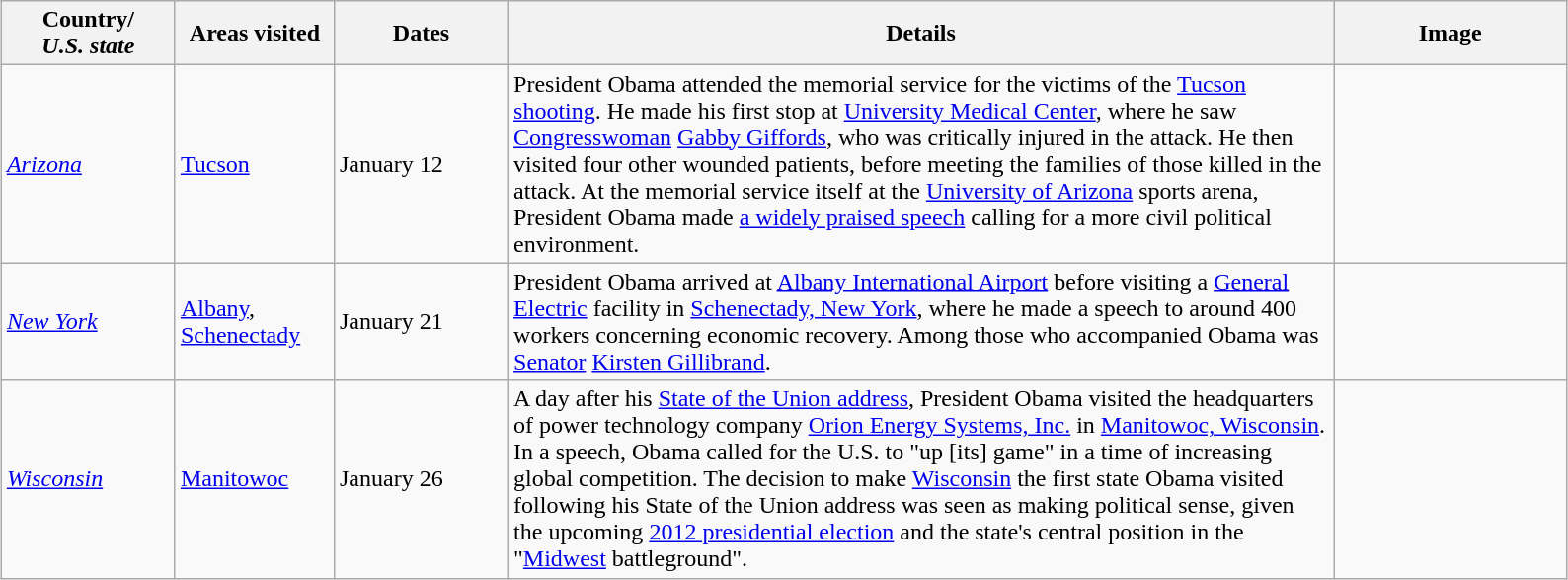<table class="wikitable" style="margin: 1em auto 1em auto">
<tr>
<th width=110>Country/<br><em>U.S. state</em></th>
<th width=100>Areas visited</th>
<th width=110>Dates</th>
<th width=550>Details</th>
<th width=150>Image</th>
</tr>
<tr>
<td> <em><a href='#'>Arizona</a></em></td>
<td><a href='#'>Tucson</a></td>
<td>January 12</td>
<td>President Obama attended the memorial service for the victims of the <a href='#'>Tucson shooting</a>. He made his first stop at <a href='#'>University Medical Center</a>, where he saw <a href='#'>Congresswoman</a> <a href='#'>Gabby Giffords</a>, who was critically injured in the attack. He then visited four other wounded patients, before meeting the families of those killed in the attack. At the memorial service itself at the <a href='#'>University of Arizona</a> sports arena, President Obama made <a href='#'>a widely praised speech</a> calling for a more civil political environment.</td>
<td></td>
</tr>
<tr>
<td> <em><a href='#'>New York</a></em></td>
<td><a href='#'>Albany</a>, <a href='#'>Schenectady</a></td>
<td>January 21</td>
<td>President Obama arrived at <a href='#'>Albany International Airport</a> before visiting a <a href='#'>General Electric</a> facility in <a href='#'>Schenectady, New York</a>, where he made a speech to around 400 workers concerning economic recovery. Among those who accompanied Obama was <a href='#'>Senator</a> <a href='#'>Kirsten Gillibrand</a>.</td>
<td></td>
</tr>
<tr>
<td> <em><a href='#'>Wisconsin</a></em></td>
<td><a href='#'>Manitowoc</a></td>
<td>January 26</td>
<td>A day after his <a href='#'>State of the Union address</a>, President Obama visited the headquarters of power technology company <a href='#'>Orion Energy Systems, Inc.</a> in <a href='#'>Manitowoc, Wisconsin</a>. In a speech, Obama called for the U.S. to "up [its] game" in a time of increasing global competition. The decision to make <a href='#'>Wisconsin</a> the first state Obama visited following his State of the Union address was seen as making political sense, given the upcoming <a href='#'>2012 presidential election</a> and the state's central position in the "<a href='#'>Midwest</a> battleground".</td>
<td></td>
</tr>
</table>
